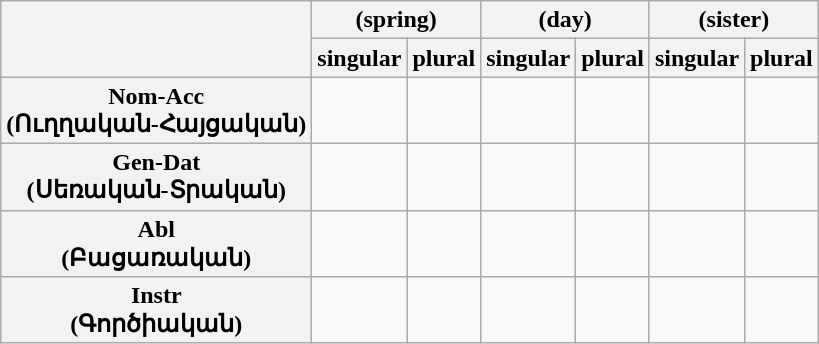<table class="wikitable">
<tr>
<th rowspan="2"></th>
<th colspan="2">  (spring)</th>
<th colspan="2">  (day)</th>
<th colspan="2">  (sister)</th>
</tr>
<tr>
<th>singular</th>
<th>plural</th>
<th>singular</th>
<th>plural</th>
<th>singular</th>
<th>plural</th>
</tr>
<tr>
<th>Nom-Acc<br>(Ուղղական-Հայցական)</th>
<td></td>
<td></td>
<td></td>
<td></td>
<td></td>
<td></td>
</tr>
<tr>
<th>Gen-Dat<br>(Սեռական-Տրական)</th>
<td></td>
<td></td>
<td></td>
<td></td>
<td></td>
<td></td>
</tr>
<tr>
<th>Abl<br>(Բացառական)</th>
<td></td>
<td></td>
<td></td>
<td></td>
<td></td>
<td></td>
</tr>
<tr>
<th>Instr<br>(Գործիական)</th>
<td></td>
<td></td>
<td></td>
<td></td>
<td></td>
<td></td>
</tr>
</table>
